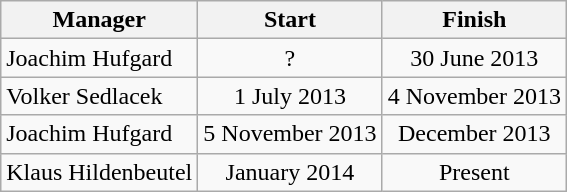<table class="wikitable">
<tr>
<th>Manager</th>
<th>Start</th>
<th>Finish</th>
</tr>
<tr align="center">
<td align="left">Joachim Hufgard</td>
<td>?</td>
<td>30 June 2013</td>
</tr>
<tr align="center">
<td align="left">Volker Sedlacek</td>
<td>1 July 2013</td>
<td>4 November 2013</td>
</tr>
<tr align="center">
<td align="left">Joachim Hufgard</td>
<td>5 November 2013</td>
<td>December 2013</td>
</tr>
<tr align="center">
<td align="left">Klaus Hildenbeutel</td>
<td>January 2014</td>
<td>Present</td>
</tr>
</table>
